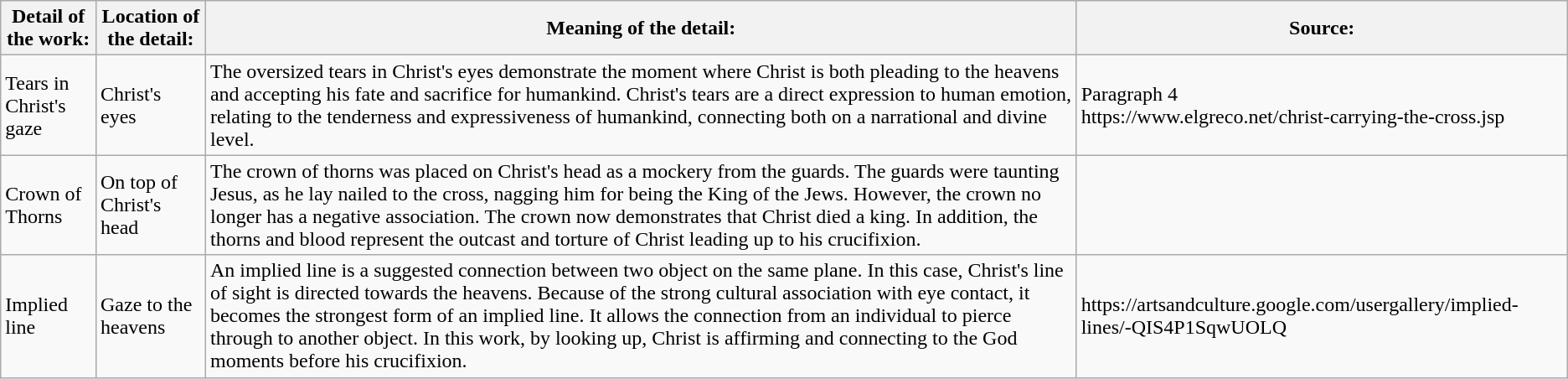<table class="wikitable">
<tr>
<th>Detail of the work:</th>
<th>Location of the detail:</th>
<th>Meaning of the detail:</th>
<th>Source:</th>
</tr>
<tr>
<td>Tears in Christ's gaze</td>
<td>Christ's eyes</td>
<td>The oversized tears in Christ's eyes demonstrate the moment where Christ is both pleading to the heavens and accepting his fate and sacrifice for humankind. Christ's tears are a direct expression to human emotion, relating to the tenderness and expressiveness of humankind, connecting both on a narrational and divine level.</td>
<td>Paragraph 4<br>https://www.elgreco.net/christ-carrying-the-cross.jsp</td>
</tr>
<tr>
<td>Crown of Thorns</td>
<td>On top of Christ's head</td>
<td>The crown of thorns was placed on Christ's head as a mockery from the guards. The guards were taunting Jesus, as he lay nailed to the cross, nagging him for being the King of the Jews. However, the crown no longer has a negative association. The crown now demonstrates that Christ died a king. In addition, the thorns and blood represent the outcast and torture of Christ leading up to his crucifixion.</td>
<td></td>
</tr>
<tr>
<td>Implied line</td>
<td>Gaze to the heavens</td>
<td>An implied line is a suggested connection between two object on the same plane. In this case, Christ's line of sight is directed towards the heavens. Because of the strong cultural association with eye contact, it becomes the strongest form of an implied line. It allows the connection from an individual to pierce through to another object. In this work, by looking up, Christ is affirming and connecting to the God moments before his crucifixion.</td>
<td>https://artsandculture.google.com/usergallery/implied-lines/-QIS4P1SqwUOLQ</td>
</tr>
</table>
